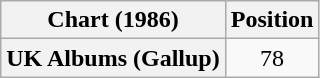<table class="wikitable plainrowheaders" style="text-align:center">
<tr>
<th scope="col">Chart (1986)</th>
<th scope="col">Position</th>
</tr>
<tr>
<th scope="row">UK Albums (Gallup)</th>
<td>78</td>
</tr>
</table>
